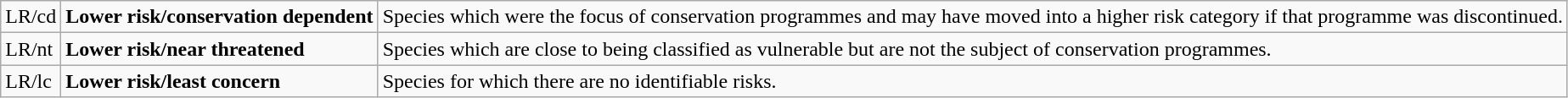<table class="wikitable" style="text-align:left">
<tr>
<td>LR/cd</td>
<td><strong>Lower risk/conservation dependent</strong></td>
<td>Species which were the focus of conservation programmes and may have moved into a higher risk category if that programme was discontinued.</td>
</tr>
<tr>
<td>LR/nt</td>
<td><strong>Lower risk/near threatened</strong></td>
<td>Species which are close to being classified as vulnerable but are not the subject of conservation programmes.</td>
</tr>
<tr>
<td>LR/lc</td>
<td><strong>Lower risk/least concern</strong></td>
<td>Species for which there are no identifiable risks.</td>
</tr>
</table>
